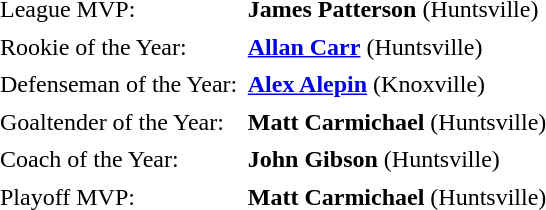<table cellpadding="3" cellspacing="1">
<tr>
<td>League MVP:</td>
<td><strong>James Patterson</strong> (Huntsville)</td>
</tr>
<tr>
<td>Rookie of the Year:</td>
<td><strong><a href='#'>Allan Carr</a></strong> (Huntsville)</td>
</tr>
<tr>
<td>Defenseman of the Year:</td>
<td><strong><a href='#'>Alex Alepin</a></strong> (Knoxville)</td>
</tr>
<tr>
<td>Goaltender of the Year:</td>
<td><strong>Matt Carmichael</strong> (Huntsville)</td>
</tr>
<tr>
<td>Coach of the Year:</td>
<td><strong>John Gibson</strong> (Huntsville)</td>
</tr>
<tr>
<td>Playoff MVP:</td>
<td><strong>Matt Carmichael</strong> (Huntsville)</td>
</tr>
</table>
